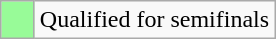<table class="wikitable">
<tr>
<td width=15px bgcolor="#98fb98"></td>
<td>Qualified for semifinals</td>
</tr>
</table>
